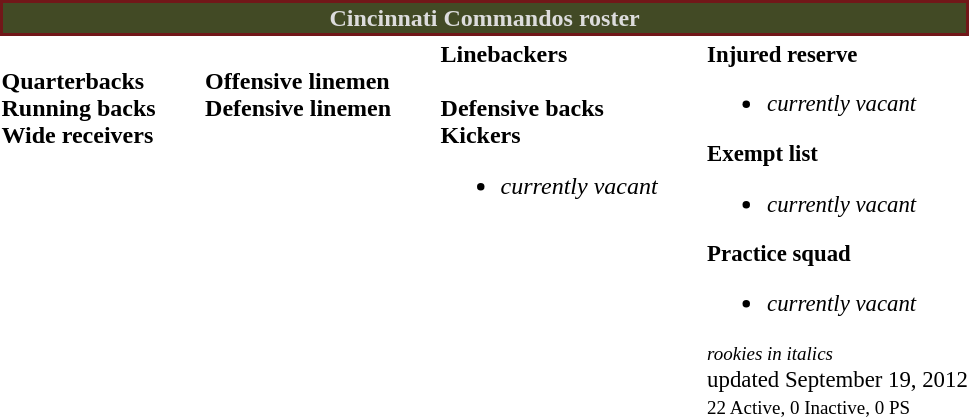<table class="toccolours" style="text-align: left;">
<tr>
<th colspan="7" style="text-align:center; background:#424a25; color:#DCDCDC; border:2px solid #711719;">Cincinnati Commandos roster</th>
</tr>
<tr>
<td style="vertical-align:top;"><br><strong>Quarterbacks</strong>  
<br><strong>Running backs</strong>

<br><strong>Wide receivers</strong>



</td>
<td width="25"> </td>
<td style="vertical-align:top;"><br><strong>Offensive linemen</strong>


<br><strong>Defensive linemen</strong>



</td>
<td width="25"> </td>
<td style="vertical-align:top;"><strong>Linebackers</strong><br>

<br><strong>Defensive backs</strong>





<br><strong>Kickers</strong><ul><li><em>currently vacant</em></li></ul></td>
<td style="width: 25px;"></td>
<td style="font-size: 95%;vertical-align:top;"><strong>Injured reserve</strong><br><ul><li><em>currently vacant</em></li></ul><strong>Exempt list</strong><ul><li><em>currently vacant</em></li></ul><strong>Practice squad</strong><ul><li><em>currently vacant</em></li></ul><small><em>rookies in italics</em></small><br>
 updated September 19, 2012<br>
<small>22 Active, 0 Inactive, 0 PS</small></td>
</tr>
</table>
